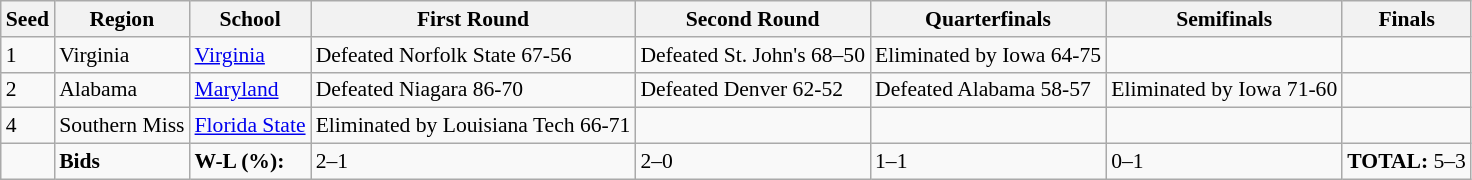<table class="sortable wikitable" style="white-space:nowrap; font-size:90%;">
<tr>
<th>Seed</th>
<th>Region</th>
<th>School</th>
<th>First Round</th>
<th>Second Round</th>
<th>Quarterfinals</th>
<th>Semifinals</th>
<th>Finals</th>
</tr>
<tr>
<td>1</td>
<td>Virginia</td>
<td><a href='#'>Virginia</a></td>
<td>Defeated Norfolk State 67-56</td>
<td>Defeated St. John's 68–50</td>
<td>Eliminated by Iowa 64-75</td>
<td> </td>
<td> </td>
</tr>
<tr>
<td>2</td>
<td>Alabama</td>
<td><a href='#'>Maryland</a></td>
<td>Defeated Niagara 86-70</td>
<td>Defeated Denver 62-52</td>
<td>Defeated Alabama 58-57</td>
<td>Eliminated by Iowa 71-60</td>
<td> </td>
</tr>
<tr>
<td>4</td>
<td>Southern Miss</td>
<td><a href='#'>Florida State</a></td>
<td>Eliminated by Louisiana Tech 66-71</td>
<td> </td>
<td> </td>
<td> </td>
<td> </td>
</tr>
<tr>
<td></td>
<td><strong> Bids</strong></td>
<td><strong>W-L (%):</strong></td>
<td>2–1 </td>
<td>2–0 </td>
<td>1–1 </td>
<td>0–1 </td>
<td><strong>TOTAL:</strong> 5–3 </td>
</tr>
</table>
